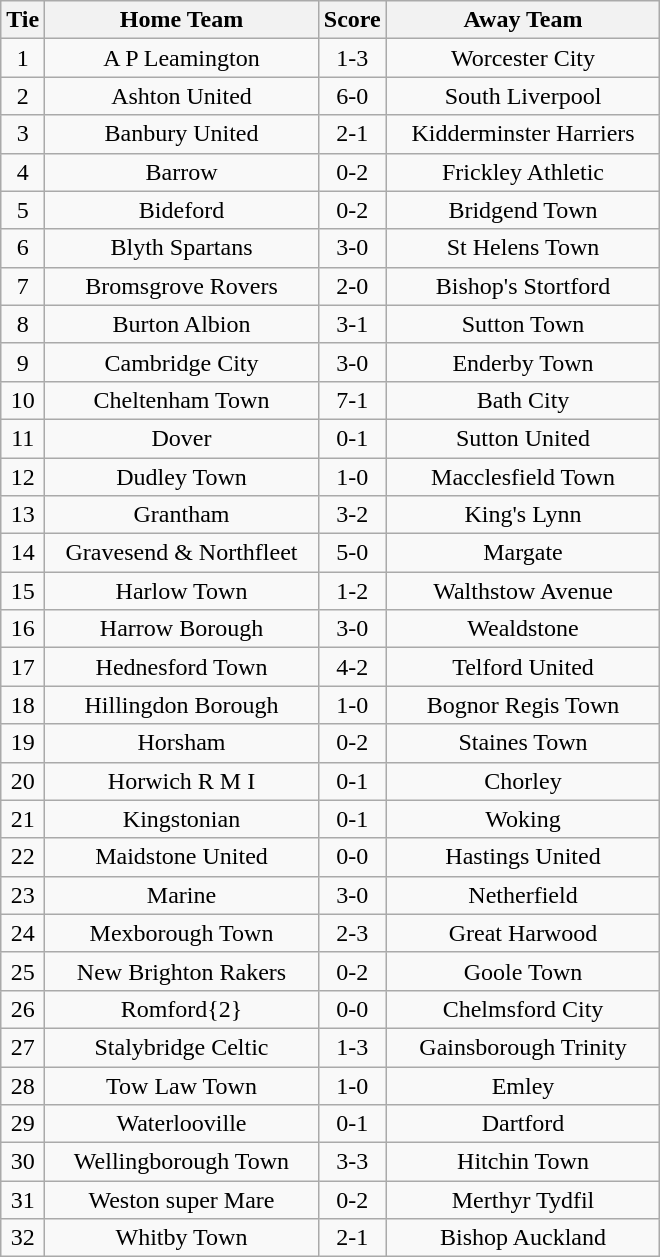<table class="wikitable" style="text-align:center;">
<tr>
<th width=20>Tie</th>
<th width=175>Home Team</th>
<th width=20>Score</th>
<th width=175>Away Team</th>
</tr>
<tr>
<td>1</td>
<td>A P Leamington</td>
<td>1-3</td>
<td>Worcester City</td>
</tr>
<tr>
<td>2</td>
<td>Ashton United</td>
<td>6-0</td>
<td>South Liverpool</td>
</tr>
<tr>
<td>3</td>
<td>Banbury United</td>
<td>2-1</td>
<td>Kidderminster Harriers</td>
</tr>
<tr>
<td>4</td>
<td>Barrow</td>
<td>0-2</td>
<td>Frickley Athletic</td>
</tr>
<tr>
<td>5</td>
<td>Bideford</td>
<td>0-2</td>
<td>Bridgend Town</td>
</tr>
<tr>
<td>6</td>
<td>Blyth Spartans</td>
<td>3-0</td>
<td>St Helens Town</td>
</tr>
<tr>
<td>7</td>
<td>Bromsgrove Rovers</td>
<td>2-0</td>
<td>Bishop's Stortford</td>
</tr>
<tr>
<td>8</td>
<td>Burton Albion</td>
<td>3-1</td>
<td>Sutton Town</td>
</tr>
<tr>
<td>9</td>
<td>Cambridge City</td>
<td>3-0</td>
<td>Enderby Town</td>
</tr>
<tr>
<td>10</td>
<td>Cheltenham Town</td>
<td>7-1</td>
<td>Bath City</td>
</tr>
<tr>
<td>11</td>
<td>Dover</td>
<td>0-1</td>
<td>Sutton United</td>
</tr>
<tr>
<td>12</td>
<td>Dudley Town</td>
<td>1-0</td>
<td>Macclesfield Town</td>
</tr>
<tr>
<td>13</td>
<td>Grantham</td>
<td>3-2</td>
<td>King's Lynn</td>
</tr>
<tr>
<td>14</td>
<td>Gravesend & Northfleet</td>
<td>5-0</td>
<td>Margate</td>
</tr>
<tr>
<td>15</td>
<td>Harlow Town</td>
<td>1-2</td>
<td>Walthstow Avenue</td>
</tr>
<tr>
<td>16</td>
<td>Harrow Borough</td>
<td>3-0</td>
<td>Wealdstone</td>
</tr>
<tr>
<td>17</td>
<td>Hednesford Town</td>
<td>4-2</td>
<td>Telford United</td>
</tr>
<tr>
<td>18</td>
<td>Hillingdon Borough</td>
<td>1-0</td>
<td>Bognor Regis Town</td>
</tr>
<tr>
<td>19</td>
<td>Horsham</td>
<td>0-2</td>
<td>Staines Town</td>
</tr>
<tr>
<td>20</td>
<td>Horwich R M I</td>
<td>0-1</td>
<td>Chorley</td>
</tr>
<tr>
<td>21</td>
<td>Kingstonian</td>
<td>0-1</td>
<td>Woking</td>
</tr>
<tr>
<td>22</td>
<td>Maidstone United</td>
<td>0-0</td>
<td>Hastings United</td>
</tr>
<tr>
<td>23</td>
<td>Marine</td>
<td>3-0</td>
<td>Netherfield</td>
</tr>
<tr>
<td>24</td>
<td>Mexborough Town</td>
<td>2-3</td>
<td>Great Harwood</td>
</tr>
<tr>
<td>25</td>
<td>New Brighton Rakers</td>
<td>0-2</td>
<td>Goole Town</td>
</tr>
<tr>
<td>26</td>
<td>Romford{2}</td>
<td>0-0</td>
<td>Chelmsford City</td>
</tr>
<tr>
<td>27</td>
<td>Stalybridge Celtic</td>
<td>1-3</td>
<td>Gainsborough Trinity</td>
</tr>
<tr>
<td>28</td>
<td>Tow Law Town</td>
<td>1-0</td>
<td>Emley</td>
</tr>
<tr>
<td>29</td>
<td>Waterlooville</td>
<td>0-1</td>
<td>Dartford</td>
</tr>
<tr>
<td>30</td>
<td>Wellingborough Town</td>
<td>3-3</td>
<td>Hitchin Town</td>
</tr>
<tr>
<td>31</td>
<td>Weston super Mare</td>
<td>0-2</td>
<td>Merthyr Tydfil</td>
</tr>
<tr>
<td>32</td>
<td>Whitby Town</td>
<td>2-1</td>
<td>Bishop Auckland</td>
</tr>
</table>
